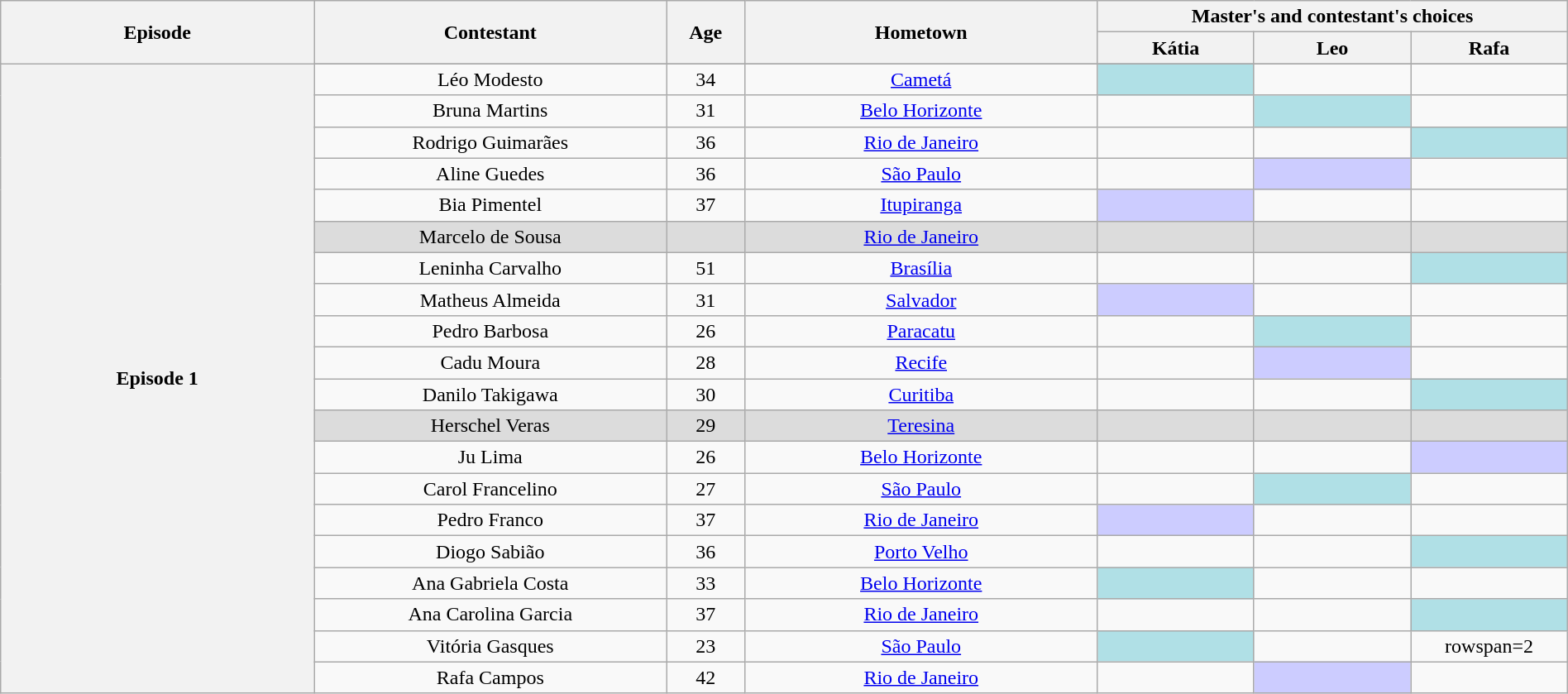<table class="wikitable" style="text-align:center; width:100%;">
<tr>
<th scope="col" rowspan=2 width="20.0%">Episode</th>
<th scope="col" rowspan=2 width="22.5%">Contestant</th>
<th scope="col" rowspan=2 width="05.0%">Age</th>
<th scope="col" rowspan=2 width="22.5%">Hometown</th>
<th scope="col" colspan=3 width="30.0%">Master's and contestant's choices</th>
</tr>
<tr>
<th width="10%">Kátia</th>
<th width="10%">Leo</th>
<th width="10%">Rafa</th>
</tr>
<tr>
<th rowspan=21>Episode 1<br></th>
</tr>
<tr>
<td>Léo Modesto</td>
<td>34</td>
<td><a href='#'>Cametá</a></td>
<td bgcolor=B0E0E6></td>
<td></td>
<td></td>
</tr>
<tr>
<td>Bruna Martins</td>
<td>31</td>
<td><a href='#'>Belo Horizonte</a></td>
<td></td>
<td bgcolor=#B0E0E6></td>
<td></td>
</tr>
<tr>
<td>Rodrigo Guimarães</td>
<td>36</td>
<td><a href='#'>Rio de Janeiro</a></td>
<td></td>
<td></td>
<td bgcolor=B0E0E6></td>
</tr>
<tr>
<td>Aline Guedes</td>
<td>36</td>
<td><a href='#'>São Paulo</a></td>
<td></td>
<td bgcolor=CCCCFF></td>
<td></td>
</tr>
<tr>
<td>Bia Pimentel</td>
<td>37</td>
<td><a href='#'>Itupiranga</a></td>
<td bgcolor=CCCCFF></td>
<td></td>
<td></td>
</tr>
<tr bgcolor=DCDCDC>
<td>Marcelo de Sousa</td>
<td></td>
<td><a href='#'>Rio de Janeiro</a></td>
<td></td>
<td></td>
<td></td>
</tr>
<tr>
<td>Leninha Carvalho</td>
<td>51</td>
<td><a href='#'>Brasília</a></td>
<td></td>
<td></td>
<td bgcolor=B0E0E6></td>
</tr>
<tr>
<td>Matheus Almeida</td>
<td>31</td>
<td><a href='#'>Salvador</a></td>
<td bgcolor=CCCCFF></td>
<td></td>
<td></td>
</tr>
<tr>
<td>Pedro Barbosa</td>
<td>26</td>
<td><a href='#'>Paracatu</a></td>
<td></td>
<td bgcolor=B0E0E6></td>
<td></td>
</tr>
<tr>
<td>Cadu Moura</td>
<td>28</td>
<td><a href='#'>Recife</a></td>
<td></td>
<td bgcolor=CCCCFF></td>
<td></td>
</tr>
<tr>
<td>Danilo Takigawa</td>
<td>30</td>
<td><a href='#'>Curitiba</a></td>
<td></td>
<td></td>
<td bgcolor=B0E0E6></td>
</tr>
<tr bgcolor=DCDCDC>
<td>Herschel Veras</td>
<td>29</td>
<td><a href='#'>Teresina</a></td>
<td></td>
<td></td>
<td></td>
</tr>
<tr>
<td>Ju Lima</td>
<td>26</td>
<td><a href='#'>Belo Horizonte</a></td>
<td></td>
<td></td>
<td bgcolor=CCCCFF></td>
</tr>
<tr>
<td>Carol Francelino</td>
<td>27</td>
<td><a href='#'>São Paulo</a></td>
<td></td>
<td bgcolor=B0E0E6></td>
<td></td>
</tr>
<tr>
<td>Pedro Franco</td>
<td>37</td>
<td><a href='#'>Rio de Janeiro</a></td>
<td bgcolor=CCCCFF></td>
<td></td>
<td></td>
</tr>
<tr>
<td>Diogo Sabião</td>
<td>36</td>
<td><a href='#'>Porto Velho</a></td>
<td></td>
<td></td>
<td bgcolor=B0E0E6></td>
</tr>
<tr>
<td>Ana Gabriela Costa</td>
<td>33</td>
<td><a href='#'>Belo Horizonte</a></td>
<td bgcolor=B0E0E6></td>
<td></td>
<td></td>
</tr>
<tr>
<td>Ana Carolina Garcia</td>
<td>37</td>
<td><a href='#'>Rio de Janeiro</a></td>
<td></td>
<td></td>
<td bgcolor=B0E0E6></td>
</tr>
<tr>
<td>Vitória Gasques</td>
<td>23</td>
<td><a href='#'>São Paulo</a></td>
<td bgcolor=B0E0E6></td>
<td></td>
<td>rowspan=2 </td>
</tr>
<tr>
<td>Rafa Campos</td>
<td>42</td>
<td><a href='#'>Rio de Janeiro</a></td>
<td></td>
<td bgcolor=CCCCFF></td>
</tr>
</table>
